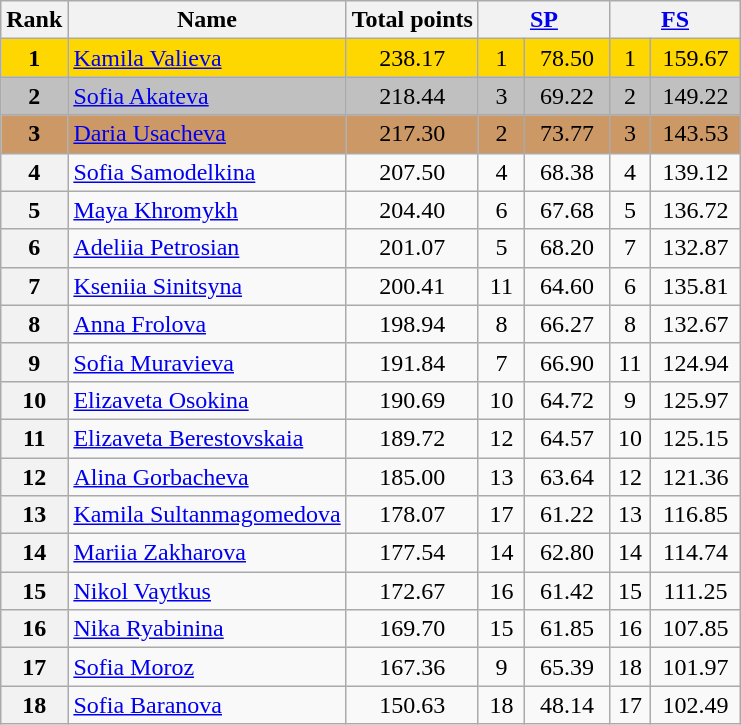<table class="wikitable sortable">
<tr>
<th>Rank</th>
<th>Name</th>
<th>Total points</th>
<th colspan="2" width="80px"><a href='#'>SP</a></th>
<th colspan="2" width="80px"><a href='#'>FS</a></th>
</tr>
<tr bgcolor="gold">
<td align="center"><strong>1</strong></td>
<td><a href='#'>Kamila Valieva</a></td>
<td align="center">238.17</td>
<td align="center">1</td>
<td align="center">78.50</td>
<td align="center">1</td>
<td align="center">159.67</td>
</tr>
<tr bgcolor="silver">
<td align="center"><strong>2</strong></td>
<td><a href='#'>Sofia Akateva</a></td>
<td align="center">218.44</td>
<td align="center">3</td>
<td align="center">69.22</td>
<td align="center">2</td>
<td align="center">149.22</td>
</tr>
<tr bgcolor="cc9966">
<td align="center"><strong>3</strong></td>
<td><a href='#'>Daria Usacheva</a></td>
<td align="center">217.30</td>
<td align="center">2</td>
<td align="center">73.77</td>
<td align="center">3</td>
<td align="center">143.53</td>
</tr>
<tr>
<th>4</th>
<td><a href='#'>Sofia Samodelkina</a></td>
<td align="center">207.50</td>
<td align="center">4</td>
<td align="center">68.38</td>
<td align="center">4</td>
<td align="center">139.12</td>
</tr>
<tr>
<th>5</th>
<td><a href='#'>Maya Khromykh</a></td>
<td align="center">204.40</td>
<td align="center">6</td>
<td align="center">67.68</td>
<td align="center">5</td>
<td align="center">136.72</td>
</tr>
<tr>
<th>6</th>
<td><a href='#'>Adeliia Petrosian</a></td>
<td align="center">201.07</td>
<td align="center">5</td>
<td align="center">68.20</td>
<td align="center">7</td>
<td align="center">132.87</td>
</tr>
<tr>
<th>7</th>
<td><a href='#'>Kseniia Sinitsyna</a></td>
<td align="center">200.41</td>
<td align="center">11</td>
<td align="center">64.60</td>
<td align="center">6</td>
<td align="center">135.81</td>
</tr>
<tr>
<th>8</th>
<td><a href='#'>Anna Frolova</a></td>
<td align="center">198.94</td>
<td align="center">8</td>
<td align="center">66.27</td>
<td align="center">8</td>
<td align="center">132.67</td>
</tr>
<tr>
<th>9</th>
<td><a href='#'>Sofia Muravieva</a></td>
<td align="center">191.84</td>
<td align="center">7</td>
<td align="center">66.90</td>
<td align="center">11</td>
<td align="center">124.94</td>
</tr>
<tr>
<th>10</th>
<td><a href='#'>Elizaveta Osokina</a></td>
<td align="center">190.69</td>
<td align="center">10</td>
<td align="center">64.72</td>
<td align="center">9</td>
<td align="center">125.97</td>
</tr>
<tr>
<th>11</th>
<td><a href='#'>Elizaveta Berestovskaia</a></td>
<td align="center">189.72</td>
<td align="center">12</td>
<td align="center">64.57</td>
<td align="center">10</td>
<td align="center">125.15</td>
</tr>
<tr>
<th>12</th>
<td><a href='#'>Alina Gorbacheva</a></td>
<td align="center">185.00</td>
<td align="center">13</td>
<td align="center">63.64</td>
<td align="center">12</td>
<td align="center">121.36</td>
</tr>
<tr>
<th>13</th>
<td><a href='#'>Kamila Sultanmagomedova</a></td>
<td align="center">178.07</td>
<td align="center">17</td>
<td align="center">61.22</td>
<td align="center">13</td>
<td align="center">116.85</td>
</tr>
<tr>
<th>14</th>
<td><a href='#'>Mariia Zakharova</a></td>
<td align="center">177.54</td>
<td align="center">14</td>
<td align="center">62.80</td>
<td align="center">14</td>
<td align="center">114.74</td>
</tr>
<tr>
<th>15</th>
<td><a href='#'>Nikol Vaytkus</a></td>
<td align="center">172.67</td>
<td align="center">16</td>
<td align="center">61.42</td>
<td align="center">15</td>
<td align="center">111.25</td>
</tr>
<tr>
<th>16</th>
<td><a href='#'>Nika Ryabinina</a></td>
<td align="center">169.70</td>
<td align="center">15</td>
<td align="center">61.85</td>
<td align="center">16</td>
<td align="center">107.85</td>
</tr>
<tr>
<th>17</th>
<td><a href='#'>Sofia Moroz</a></td>
<td align="center">167.36</td>
<td align="center">9</td>
<td align="center">65.39</td>
<td align="center">18</td>
<td align="center">101.97</td>
</tr>
<tr>
<th>18</th>
<td><a href='#'>Sofia Baranova</a></td>
<td align="center">150.63</td>
<td align="center">18</td>
<td align="center">48.14</td>
<td align="center">17</td>
<td align="center">102.49</td>
</tr>
</table>
